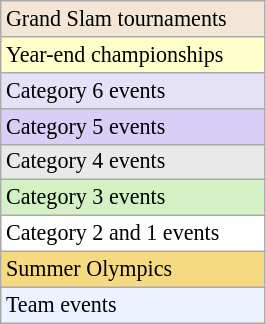<table class=wikitable style=font-size:92%;width:14%>
<tr style="background:#F3E6D7;">
<td>Grand Slam tournaments</td>
</tr>
<tr style="background:#ffc;">
<td>Year-end championships</td>
</tr>
<tr style="background:#e5e1f6;">
<td>Category 6 events</td>
</tr>
<tr style="background:#d8cef6;">
<td>Category 5 events</td>
</tr>
<tr style="background:#E9E9E9;">
<td>Category 4 events</td>
</tr>
<tr style="background:#D4F1C5;">
<td>Category 3 events</td>
</tr>
<tr style="background:#fff;">
<td>Category 2 and 1 events</td>
</tr>
<tr style="background:#f5da81;">
<td>Summer Olympics</td>
</tr>
<tr bgcolor="#ECF2FF">
<td>Team events</td>
</tr>
</table>
